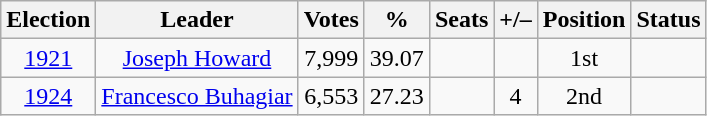<table class=wikitable style=text-align:center>
<tr>
<th>Election</th>
<th>Leader</th>
<th>Votes</th>
<th>%</th>
<th>Seats</th>
<th>+/–</th>
<th>Position</th>
<th>Status</th>
</tr>
<tr>
<td><a href='#'>1921</a></td>
<td><a href='#'>Joseph Howard</a></td>
<td>7,999</td>
<td>39.07</td>
<td></td>
<td></td>
<td>1st</td>
<td></td>
</tr>
<tr>
<td><a href='#'>1924</a></td>
<td><a href='#'>Francesco Buhagiar</a></td>
<td>6,553</td>
<td>27.23</td>
<td></td>
<td> 4</td>
<td> 2nd</td>
<td></td>
</tr>
</table>
